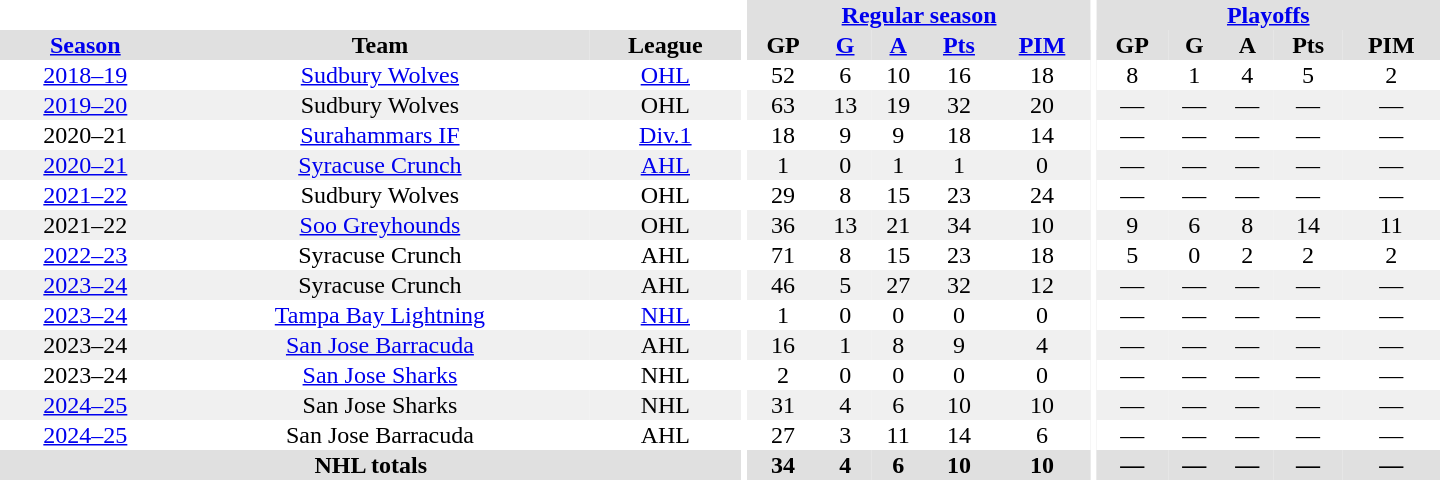<table border="0" cellpadding="1" cellspacing="0" style="text-align:center; width:60em;">
<tr bgcolor="#e0e0e0">
<th colspan="3" bgcolor="#ffffff"></th>
<th rowspan="99" bgcolor="#ffffff"></th>
<th colspan="5"><a href='#'>Regular season</a></th>
<th rowspan="99" bgcolor="#ffffff"></th>
<th colspan="5"><a href='#'>Playoffs</a></th>
</tr>
<tr bgcolor="#e0e0e0">
<th><a href='#'>Season</a></th>
<th>Team</th>
<th>League</th>
<th>GP</th>
<th><a href='#'>G</a></th>
<th><a href='#'>A</a></th>
<th><a href='#'>Pts</a></th>
<th><a href='#'>PIM</a></th>
<th>GP</th>
<th>G</th>
<th>A</th>
<th>Pts</th>
<th>PIM</th>
</tr>
<tr>
<td><a href='#'>2018–19</a></td>
<td><a href='#'>Sudbury Wolves</a></td>
<td><a href='#'>OHL</a></td>
<td>52</td>
<td>6</td>
<td>10</td>
<td>16</td>
<td>18</td>
<td>8</td>
<td>1</td>
<td>4</td>
<td>5</td>
<td>2</td>
</tr>
<tr bgcolor="#f0f0f0">
<td><a href='#'>2019–20</a></td>
<td>Sudbury Wolves</td>
<td>OHL</td>
<td>63</td>
<td>13</td>
<td>19</td>
<td>32</td>
<td>20</td>
<td>—</td>
<td>—</td>
<td>—</td>
<td>—</td>
<td>—</td>
</tr>
<tr>
<td>2020–21</td>
<td><a href='#'>Surahammars IF</a></td>
<td><a href='#'>Div.1</a></td>
<td>18</td>
<td>9</td>
<td>9</td>
<td>18</td>
<td>14</td>
<td>—</td>
<td>—</td>
<td>—</td>
<td>—</td>
<td>—</td>
</tr>
<tr bgcolor="#f0f0f0">
<td><a href='#'>2020–21</a></td>
<td><a href='#'>Syracuse Crunch</a></td>
<td><a href='#'>AHL</a></td>
<td>1</td>
<td>0</td>
<td>1</td>
<td>1</td>
<td>0</td>
<td>—</td>
<td>—</td>
<td>—</td>
<td>—</td>
<td>—</td>
</tr>
<tr>
<td><a href='#'>2021–22</a></td>
<td>Sudbury Wolves</td>
<td>OHL</td>
<td>29</td>
<td>8</td>
<td>15</td>
<td>23</td>
<td>24</td>
<td>—</td>
<td>—</td>
<td>—</td>
<td>—</td>
<td>—</td>
</tr>
<tr bgcolor="#f0f0f0">
<td>2021–22</td>
<td><a href='#'>Soo Greyhounds</a></td>
<td>OHL</td>
<td>36</td>
<td>13</td>
<td>21</td>
<td>34</td>
<td>10</td>
<td>9</td>
<td>6</td>
<td>8</td>
<td>14</td>
<td>11</td>
</tr>
<tr>
<td><a href='#'>2022–23</a></td>
<td>Syracuse Crunch</td>
<td>AHL</td>
<td>71</td>
<td>8</td>
<td>15</td>
<td>23</td>
<td>18</td>
<td>5</td>
<td>0</td>
<td>2</td>
<td>2</td>
<td>2</td>
</tr>
<tr bgcolor="#f0f0f0">
<td><a href='#'>2023–24</a></td>
<td>Syracuse Crunch</td>
<td>AHL</td>
<td>46</td>
<td>5</td>
<td>27</td>
<td>32</td>
<td>12</td>
<td>—</td>
<td>—</td>
<td>—</td>
<td>—</td>
<td>—</td>
</tr>
<tr>
<td><a href='#'>2023–24</a></td>
<td><a href='#'>Tampa Bay Lightning</a></td>
<td><a href='#'>NHL</a></td>
<td>1</td>
<td>0</td>
<td>0</td>
<td>0</td>
<td>0</td>
<td>—</td>
<td>—</td>
<td>—</td>
<td>—</td>
<td>—</td>
</tr>
<tr bgcolor="#f0f0f0">
<td>2023–24</td>
<td><a href='#'>San Jose Barracuda</a></td>
<td>AHL</td>
<td>16</td>
<td>1</td>
<td>8</td>
<td>9</td>
<td>4</td>
<td>—</td>
<td>—</td>
<td>—</td>
<td>—</td>
<td>—</td>
</tr>
<tr>
<td>2023–24</td>
<td><a href='#'>San Jose Sharks</a></td>
<td>NHL</td>
<td>2</td>
<td>0</td>
<td>0</td>
<td>0</td>
<td>0</td>
<td>—</td>
<td>—</td>
<td>—</td>
<td>—</td>
<td>—</td>
</tr>
<tr bgcolor="#f0f0f0">
<td><a href='#'>2024–25</a></td>
<td>San Jose Sharks</td>
<td>NHL</td>
<td>31</td>
<td>4</td>
<td>6</td>
<td>10</td>
<td>10</td>
<td>—</td>
<td>—</td>
<td>—</td>
<td>—</td>
<td>—</td>
</tr>
<tr>
<td><a href='#'>2024–25</a></td>
<td>San Jose Barracuda</td>
<td>AHL</td>
<td>27</td>
<td>3</td>
<td>11</td>
<td>14</td>
<td>6</td>
<td>—</td>
<td>—</td>
<td>—</td>
<td>—</td>
<td>—</td>
</tr>
<tr bgcolor="#e0e0e0">
<th colspan="3">NHL totals</th>
<th>34</th>
<th>4</th>
<th>6</th>
<th>10</th>
<th>10</th>
<th>—</th>
<th>—</th>
<th>—</th>
<th>—</th>
<th>—</th>
</tr>
</table>
